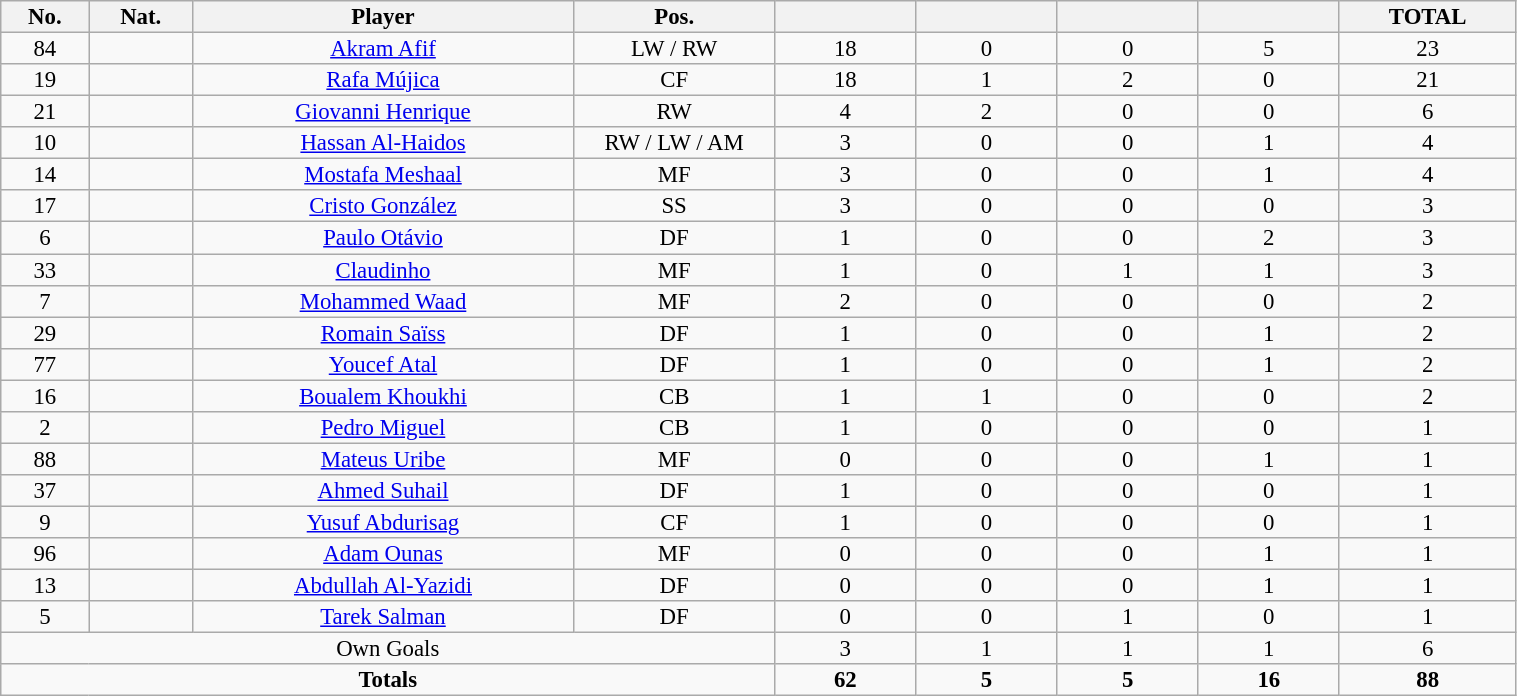<table class="wikitable sortable alternance"  style="font-size:95%; text-align:center; line-height:14px; width:80%;">
<tr>
<th width=10>No.</th>
<th width=10>Nat.</th>
<th width=120>Player</th>
<th width=60>Pos.</th>
<th width=40></th>
<th width=40></th>
<th width=40></th>
<th width=40></th>
<th width=40>TOTAL</th>
</tr>
<tr>
<td>84</td>
<td></td>
<td><a href='#'>Akram Afif</a></td>
<td>LW / RW</td>
<td>18</td>
<td>0</td>
<td>0</td>
<td>5</td>
<td>23</td>
</tr>
<tr>
<td>19</td>
<td></td>
<td><a href='#'>Rafa Mújica</a></td>
<td>CF</td>
<td>18</td>
<td>1</td>
<td>2</td>
<td>0</td>
<td>21</td>
</tr>
<tr>
<td>21</td>
<td></td>
<td><a href='#'>Giovanni Henrique</a></td>
<td>RW</td>
<td>4</td>
<td>2</td>
<td>0</td>
<td>0</td>
<td>6</td>
</tr>
<tr>
<td>10</td>
<td></td>
<td><a href='#'>Hassan Al-Haidos</a></td>
<td>RW / LW / AM</td>
<td>3</td>
<td>0</td>
<td>0</td>
<td>1</td>
<td>4</td>
</tr>
<tr>
<td>14</td>
<td></td>
<td><a href='#'>Mostafa Meshaal</a></td>
<td>MF</td>
<td>3</td>
<td>0</td>
<td>0</td>
<td>1</td>
<td>4</td>
</tr>
<tr>
<td>17</td>
<td></td>
<td><a href='#'>Cristo González</a></td>
<td>SS</td>
<td>3</td>
<td>0</td>
<td>0</td>
<td>0</td>
<td>3</td>
</tr>
<tr>
<td>6</td>
<td></td>
<td><a href='#'>Paulo Otávio</a></td>
<td>DF</td>
<td>1</td>
<td>0</td>
<td>0</td>
<td>2</td>
<td>3</td>
</tr>
<tr>
<td>33</td>
<td></td>
<td><a href='#'>Claudinho</a></td>
<td>MF</td>
<td>1</td>
<td>0</td>
<td>1</td>
<td>1</td>
<td>3</td>
</tr>
<tr>
<td>7</td>
<td></td>
<td><a href='#'>Mohammed Waad</a></td>
<td>MF</td>
<td>2</td>
<td>0</td>
<td>0</td>
<td>0</td>
<td>2</td>
</tr>
<tr>
<td>29</td>
<td></td>
<td><a href='#'>Romain Saïss</a></td>
<td>DF</td>
<td>1</td>
<td>0</td>
<td>0</td>
<td>1</td>
<td>2</td>
</tr>
<tr>
<td>77</td>
<td></td>
<td><a href='#'>Youcef Atal</a></td>
<td>DF</td>
<td>1</td>
<td>0</td>
<td>0</td>
<td>1</td>
<td>2</td>
</tr>
<tr>
<td>16</td>
<td></td>
<td><a href='#'>Boualem Khoukhi</a></td>
<td>CB</td>
<td>1</td>
<td>1</td>
<td>0</td>
<td>0</td>
<td>2</td>
</tr>
<tr>
<td>2</td>
<td></td>
<td><a href='#'>Pedro Miguel</a></td>
<td>CB</td>
<td>1</td>
<td>0</td>
<td>0</td>
<td>0</td>
<td>1</td>
</tr>
<tr>
<td>88</td>
<td></td>
<td><a href='#'>Mateus Uribe</a></td>
<td>MF</td>
<td>0</td>
<td>0</td>
<td>0</td>
<td>1</td>
<td>1</td>
</tr>
<tr>
<td>37</td>
<td></td>
<td><a href='#'>Ahmed Suhail</a></td>
<td>DF</td>
<td>1</td>
<td>0</td>
<td>0</td>
<td>0</td>
<td>1</td>
</tr>
<tr>
<td>9</td>
<td></td>
<td><a href='#'>Yusuf Abdurisag</a></td>
<td>CF</td>
<td>1</td>
<td>0</td>
<td>0</td>
<td>0</td>
<td>1</td>
</tr>
<tr>
<td>96</td>
<td></td>
<td><a href='#'>Adam Ounas</a></td>
<td>MF</td>
<td>0</td>
<td>0</td>
<td>0</td>
<td>1</td>
<td>1</td>
</tr>
<tr>
<td>13</td>
<td></td>
<td><a href='#'>Abdullah Al-Yazidi</a></td>
<td>DF</td>
<td>0</td>
<td>0</td>
<td>0</td>
<td>1</td>
<td>1</td>
</tr>
<tr>
<td>5</td>
<td></td>
<td><a href='#'>Tarek Salman</a></td>
<td>DF</td>
<td>0</td>
<td>0</td>
<td>1</td>
<td>0</td>
<td>1</td>
</tr>
<tr class="sortbottom">
<td colspan="4">Own Goals</td>
<td>3</td>
<td>1</td>
<td>1</td>
<td>1</td>
<td>6</td>
</tr>
<tr class="sortbottom">
<td colspan="4"><strong>Totals</strong></td>
<td><strong>62</strong></td>
<td><strong>5</strong></td>
<td><strong>5</strong></td>
<td><strong>16</strong></td>
<td><strong>88</strong></td>
</tr>
</table>
